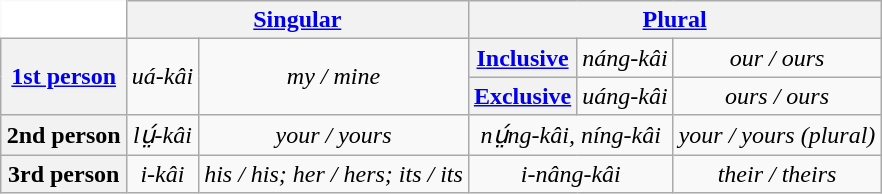<table class="wikitable" style="text-align:center; margin:1em auto 1em auto">
<tr>
<td style="border-left:hidden;border-top:hidden;background-color:white;"></td>
<th colspan=2><a href='#'>Singular</a></th>
<th colspan=3><a href='#'>Plural</a></th>
</tr>
<tr>
<th rowspan=2><a href='#'>1st person</a></th>
<td rowspan=2><em>uá-kâi</em>  <strong></strong></td>
<td rowspan=2><em>my / mine</em></td>
<th><a href='#'>Inclusive</a></th>
<td><em>náng-kâi</em>  <strong></strong></td>
<td><em>our / ours</em></td>
</tr>
<tr>
<th><a href='#'>Exclusive</a></th>
<td><em>uáng-kâi</em>  <strong></strong></td>
<td><em>ours / ours</em></td>
</tr>
<tr>
<th>2nd person</th>
<td><em>lṳ́-kâi</em>  <strong></strong></td>
<td><em>your / yours</em></td>
<td colspan=2><em>nṳ́ng-kâi, níng-kâi</em>  <strong></strong></td>
<td><em>your / yours (plural)</em></td>
</tr>
<tr>
<th>3rd person</th>
<td><em>i-kâi</em>  <strong></strong></td>
<td><em>his / his; her / hers; its / its</em></td>
<td colspan=2><em>i-nâng-kâi</em>  <strong></strong></td>
<td><em>their / theirs</em></td>
</tr>
</table>
